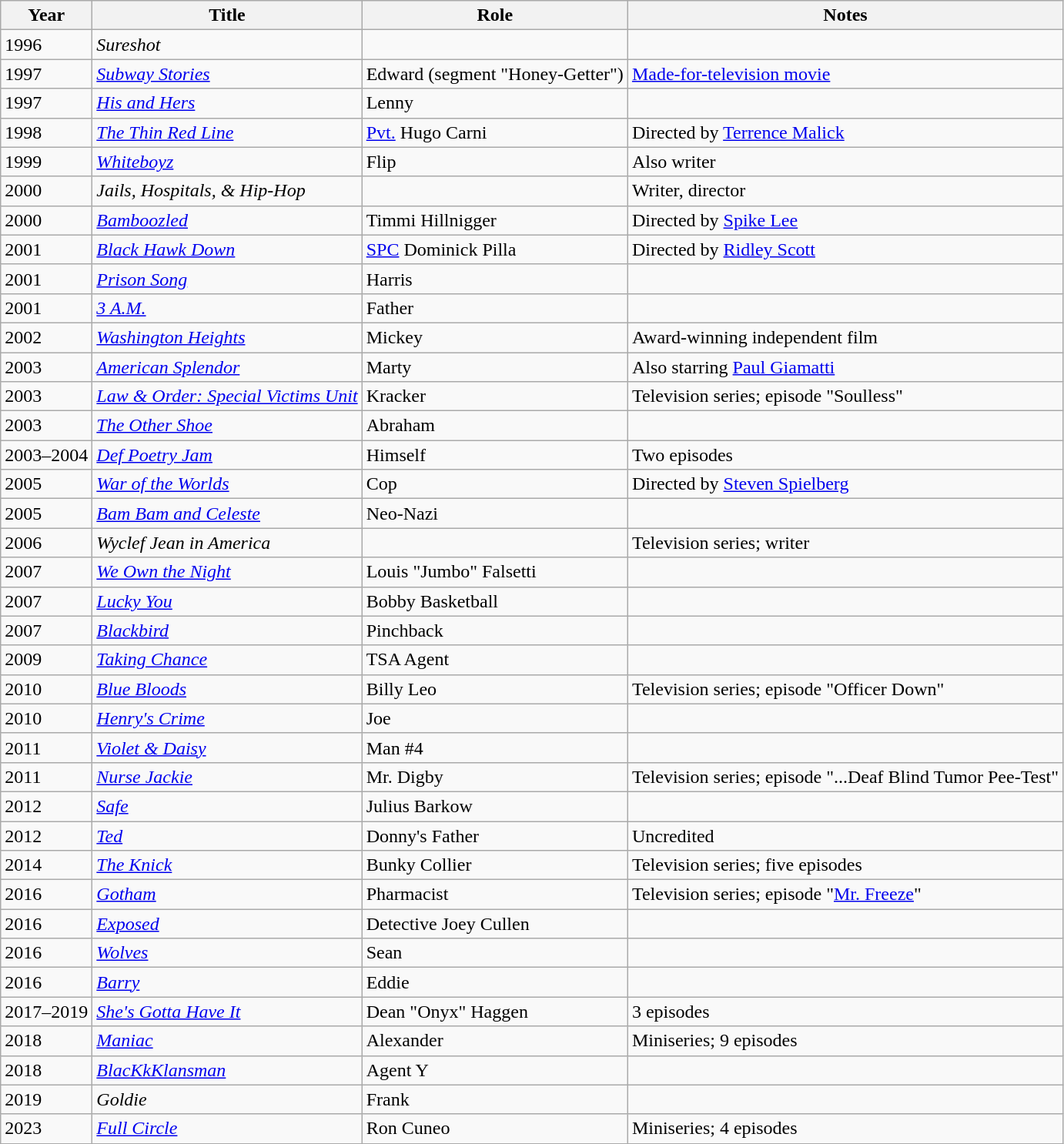<table class="wikitable sortable">
<tr>
<th>Year</th>
<th>Title</th>
<th>Role</th>
<th class="unsortable">Notes</th>
</tr>
<tr>
<td>1996</td>
<td><em>Sureshot</em></td>
<td></td>
<td></td>
</tr>
<tr>
<td>1997</td>
<td><em><a href='#'>Subway Stories</a></em></td>
<td>Edward (segment "Honey-Getter")</td>
<td><a href='#'>Made-for-television movie</a></td>
</tr>
<tr>
<td>1997</td>
<td><em><a href='#'>His and Hers</a></em></td>
<td>Lenny</td>
<td></td>
</tr>
<tr>
<td>1998</td>
<td><em><a href='#'>The Thin Red Line</a></em></td>
<td><a href='#'>Pvt.</a> Hugo Carni</td>
<td>Directed by <a href='#'>Terrence Malick</a></td>
</tr>
<tr>
<td>1999</td>
<td><em><a href='#'>Whiteboyz</a></em></td>
<td>Flip</td>
<td>Also writer</td>
</tr>
<tr>
<td>2000</td>
<td><em>Jails, Hospitals, & Hip-Hop</em></td>
<td></td>
<td>Writer, director</td>
</tr>
<tr>
<td>2000</td>
<td><em><a href='#'>Bamboozled</a></em></td>
<td>Timmi Hillnigger</td>
<td>Directed by <a href='#'>Spike Lee</a></td>
</tr>
<tr>
<td>2001</td>
<td><em><a href='#'>Black Hawk Down</a></em></td>
<td><a href='#'>SPC</a> Dominick Pilla</td>
<td>Directed by <a href='#'>Ridley Scott</a></td>
</tr>
<tr>
<td>2001</td>
<td><em><a href='#'>Prison Song</a></em></td>
<td>Harris</td>
<td></td>
</tr>
<tr>
<td>2001</td>
<td><em><a href='#'>3 A.M.</a></em></td>
<td>Father</td>
<td></td>
</tr>
<tr>
<td>2002</td>
<td><em><a href='#'>Washington Heights</a></em></td>
<td>Mickey</td>
<td>Award-winning independent film</td>
</tr>
<tr>
<td>2003</td>
<td><em><a href='#'>American Splendor</a></em></td>
<td>Marty</td>
<td>Also starring <a href='#'>Paul Giamatti</a></td>
</tr>
<tr>
<td>2003</td>
<td><em><a href='#'>Law & Order: Special Victims Unit</a></em></td>
<td>Kracker</td>
<td>Television series; episode "Soulless"</td>
</tr>
<tr>
<td>2003</td>
<td><em><a href='#'>The Other Shoe</a></em></td>
<td>Abraham</td>
<td></td>
</tr>
<tr>
<td>2003–2004</td>
<td><em><a href='#'>Def Poetry Jam</a></em></td>
<td>Himself</td>
<td>Two episodes</td>
</tr>
<tr>
<td>2005</td>
<td><em><a href='#'>War of the Worlds</a></em></td>
<td>Cop</td>
<td>Directed by <a href='#'>Steven Spielberg</a></td>
</tr>
<tr>
<td>2005</td>
<td><em><a href='#'>Bam Bam and Celeste</a></em></td>
<td>Neo-Nazi</td>
<td></td>
</tr>
<tr '>
<td>2006</td>
<td><em>Wyclef Jean in America</em></td>
<td></td>
<td>Television series; writer</td>
</tr>
<tr>
<td>2007</td>
<td><em><a href='#'>We Own the Night</a></em></td>
<td>Louis "Jumbo" Falsetti</td>
<td></td>
</tr>
<tr>
<td>2007</td>
<td><em><a href='#'>Lucky You</a></em></td>
<td>Bobby Basketball</td>
<td></td>
</tr>
<tr>
<td>2007</td>
<td><em><a href='#'>Blackbird</a></em></td>
<td>Pinchback</td>
<td></td>
</tr>
<tr>
<td>2009</td>
<td><em><a href='#'>Taking Chance</a></em></td>
<td>TSA Agent</td>
<td></td>
</tr>
<tr>
<td>2010</td>
<td><em><a href='#'>Blue Bloods</a></em></td>
<td>Billy Leo</td>
<td>Television series; episode "Officer Down"</td>
</tr>
<tr>
<td>2010</td>
<td><em><a href='#'>Henry's Crime</a></em></td>
<td>Joe</td>
<td></td>
</tr>
<tr>
<td>2011</td>
<td><em><a href='#'>Violet & Daisy</a></em></td>
<td>Man #4</td>
<td></td>
</tr>
<tr>
<td>2011</td>
<td><em><a href='#'>Nurse Jackie</a></em></td>
<td>Mr. Digby</td>
<td>Television series; episode "...Deaf Blind Tumor Pee-Test"</td>
</tr>
<tr>
<td>2012</td>
<td><em><a href='#'>Safe</a></em></td>
<td>Julius Barkow</td>
<td></td>
</tr>
<tr>
<td>2012</td>
<td><em><a href='#'>Ted</a></em></td>
<td>Donny's Father</td>
<td>Uncredited</td>
</tr>
<tr>
<td>2014</td>
<td><em><a href='#'>The Knick</a></em></td>
<td>Bunky Collier</td>
<td>Television series; five episodes</td>
</tr>
<tr>
<td>2016</td>
<td><em><a href='#'>Gotham</a></em></td>
<td>Pharmacist</td>
<td>Television series; episode "<a href='#'>Mr. Freeze</a>"</td>
</tr>
<tr>
<td>2016</td>
<td><em><a href='#'>Exposed</a></em></td>
<td>Detective Joey Cullen</td>
<td></td>
</tr>
<tr>
<td>2016</td>
<td><em><a href='#'>Wolves</a></em></td>
<td>Sean</td>
<td></td>
</tr>
<tr>
<td>2016</td>
<td><em><a href='#'>Barry</a></em></td>
<td>Eddie</td>
<td></td>
</tr>
<tr>
<td>2017–2019</td>
<td><em><a href='#'>She's Gotta Have It</a></em></td>
<td>Dean "Onyx" Haggen</td>
<td>3 episodes</td>
</tr>
<tr>
<td>2018</td>
<td><em><a href='#'>Maniac</a></em></td>
<td>Alexander</td>
<td>Miniseries; 9 episodes</td>
</tr>
<tr>
<td>2018</td>
<td><em><a href='#'>BlacKkKlansman</a></em></td>
<td>Agent Y</td>
<td></td>
</tr>
<tr>
<td>2019</td>
<td><em>Goldie</em></td>
<td>Frank</td>
<td></td>
</tr>
<tr>
<td>2023</td>
<td><em><a href='#'>Full Circle</a></em></td>
<td>Ron Cuneo</td>
<td>Miniseries; 4 episodes</td>
</tr>
</table>
